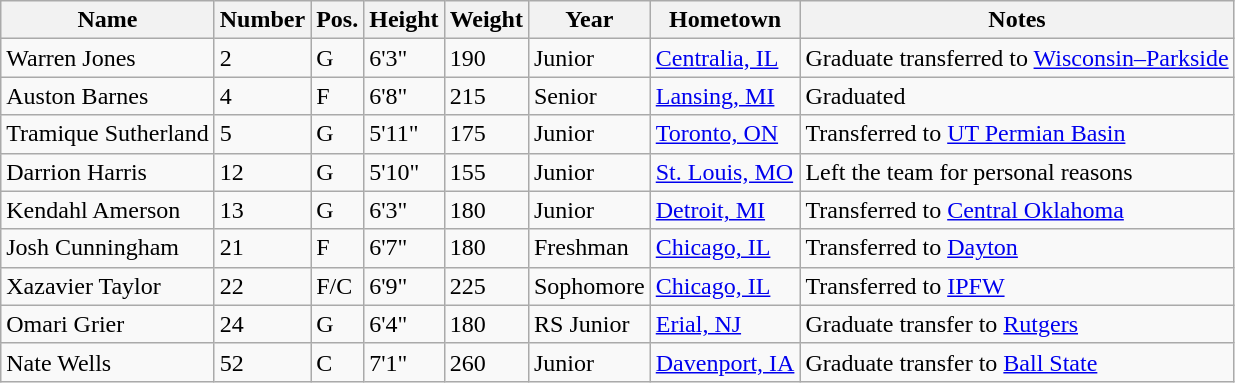<table class="wikitable sortable" border="1">
<tr>
<th>Name</th>
<th>Number</th>
<th>Pos.</th>
<th>Height</th>
<th>Weight</th>
<th>Year</th>
<th>Hometown</th>
<th class="unsortable">Notes</th>
</tr>
<tr>
<td>Warren Jones</td>
<td>2</td>
<td>G</td>
<td>6'3"</td>
<td>190</td>
<td>Junior</td>
<td><a href='#'>Centralia, IL</a></td>
<td>Graduate transferred to <a href='#'>Wisconsin–Parkside</a></td>
</tr>
<tr>
<td>Auston Barnes</td>
<td>4</td>
<td>F</td>
<td>6'8"</td>
<td>215</td>
<td>Senior</td>
<td><a href='#'>Lansing, MI</a></td>
<td>Graduated</td>
</tr>
<tr>
<td>Tramique Sutherland</td>
<td>5</td>
<td>G</td>
<td>5'11"</td>
<td>175</td>
<td>Junior</td>
<td><a href='#'>Toronto, ON</a></td>
<td>Transferred to <a href='#'>UT Permian Basin</a></td>
</tr>
<tr>
<td>Darrion Harris</td>
<td>12</td>
<td>G</td>
<td>5'10"</td>
<td>155</td>
<td>Junior</td>
<td><a href='#'>St. Louis, MO</a></td>
<td>Left the team for personal reasons</td>
</tr>
<tr>
<td>Kendahl Amerson</td>
<td>13</td>
<td>G</td>
<td>6'3"</td>
<td>180</td>
<td>Junior</td>
<td><a href='#'>Detroit, MI</a></td>
<td>Transferred to <a href='#'>Central Oklahoma</a></td>
</tr>
<tr>
<td>Josh Cunningham</td>
<td>21</td>
<td>F</td>
<td>6'7"</td>
<td>180</td>
<td>Freshman</td>
<td><a href='#'>Chicago, IL</a></td>
<td>Transferred to <a href='#'>Dayton</a></td>
</tr>
<tr>
<td>Xazavier Taylor</td>
<td>22</td>
<td>F/C</td>
<td>6'9"</td>
<td>225</td>
<td>Sophomore</td>
<td><a href='#'>Chicago, IL</a></td>
<td>Transferred to <a href='#'>IPFW</a></td>
</tr>
<tr>
<td>Omari Grier</td>
<td>24</td>
<td>G</td>
<td>6'4"</td>
<td>180</td>
<td>RS Junior</td>
<td><a href='#'>Erial, NJ</a></td>
<td>Graduate transfer to <a href='#'>Rutgers</a></td>
</tr>
<tr>
<td>Nate Wells</td>
<td>52</td>
<td>C</td>
<td>7'1"</td>
<td>260</td>
<td>Junior</td>
<td><a href='#'>Davenport, IA</a></td>
<td>Graduate transfer to <a href='#'>Ball State</a></td>
</tr>
</table>
